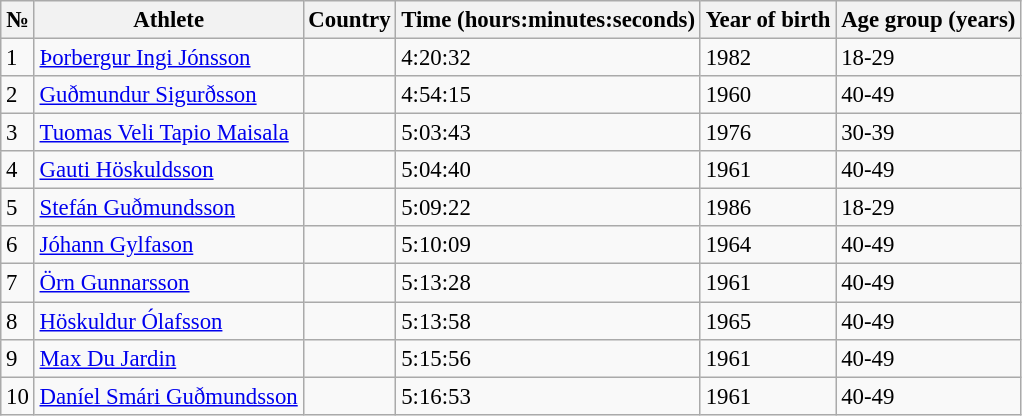<table class="sortable wikitable" style="font-size:95%;">
<tr>
<th>№</th>
<th>Athlete</th>
<th>Country</th>
<th>Time (hours:minutes:seconds)</th>
<th>Year of birth</th>
<th>Age group (years)</th>
</tr>
<tr>
<td>1</td>
<td><a href='#'>Þorbergur Ingi Jónsson</a></td>
<td></td>
<td>4:20:32</td>
<td>1982</td>
<td>18-29</td>
</tr>
<tr>
<td>2</td>
<td><a href='#'>Guðmundur Sigurðsson</a></td>
<td></td>
<td>4:54:15</td>
<td>1960</td>
<td>40-49</td>
</tr>
<tr>
<td>3</td>
<td><a href='#'>Tuomas Veli Tapio Maisala</a></td>
<td></td>
<td>5:03:43</td>
<td>1976</td>
<td>30-39</td>
</tr>
<tr>
<td>4</td>
<td><a href='#'>Gauti Höskuldsson</a></td>
<td></td>
<td>5:04:40</td>
<td>1961</td>
<td>40-49</td>
</tr>
<tr>
<td>5</td>
<td><a href='#'>Stefán Guðmundsson</a></td>
<td></td>
<td>5:09:22</td>
<td>1986</td>
<td>18-29</td>
</tr>
<tr>
<td>6</td>
<td><a href='#'>Jóhann Gylfason</a></td>
<td></td>
<td>5:10:09</td>
<td>1964</td>
<td>40-49</td>
</tr>
<tr>
<td>7</td>
<td><a href='#'>Örn Gunnarsson</a></td>
<td></td>
<td>5:13:28</td>
<td>1961</td>
<td>40-49</td>
</tr>
<tr>
<td>8</td>
<td><a href='#'>Höskuldur Ólafsson</a></td>
<td></td>
<td>5:13:58</td>
<td>1965</td>
<td>40-49</td>
</tr>
<tr>
<td>9</td>
<td><a href='#'>Max Du Jardin</a></td>
<td></td>
<td>5:15:56</td>
<td>1961</td>
<td>40-49</td>
</tr>
<tr>
<td>10</td>
<td><a href='#'>Daníel Smári Guðmundsson</a></td>
<td></td>
<td>5:16:53</td>
<td>1961</td>
<td>40-49</td>
</tr>
</table>
